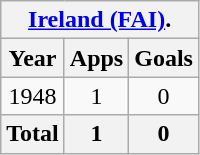<table class="wikitable" style="text-align:center">
<tr>
<th colspan=3><a href='#'>Ireland (FAI)</a>.</th>
</tr>
<tr>
<th>Year</th>
<th>Apps</th>
<th>Goals</th>
</tr>
<tr>
<td>1948</td>
<td>1</td>
<td>0</td>
</tr>
<tr>
<th>Total</th>
<th>1</th>
<th>0</th>
</tr>
</table>
